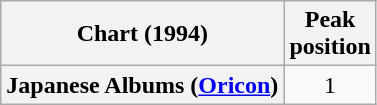<table class="wikitable plainrowheaders" style="text-align:center">
<tr>
<th scope="col">Chart (1994)</th>
<th scope="col">Peak<br> position</th>
</tr>
<tr>
<th scope="row">Japanese Albums (<a href='#'>Oricon</a>)</th>
<td>1</td>
</tr>
</table>
